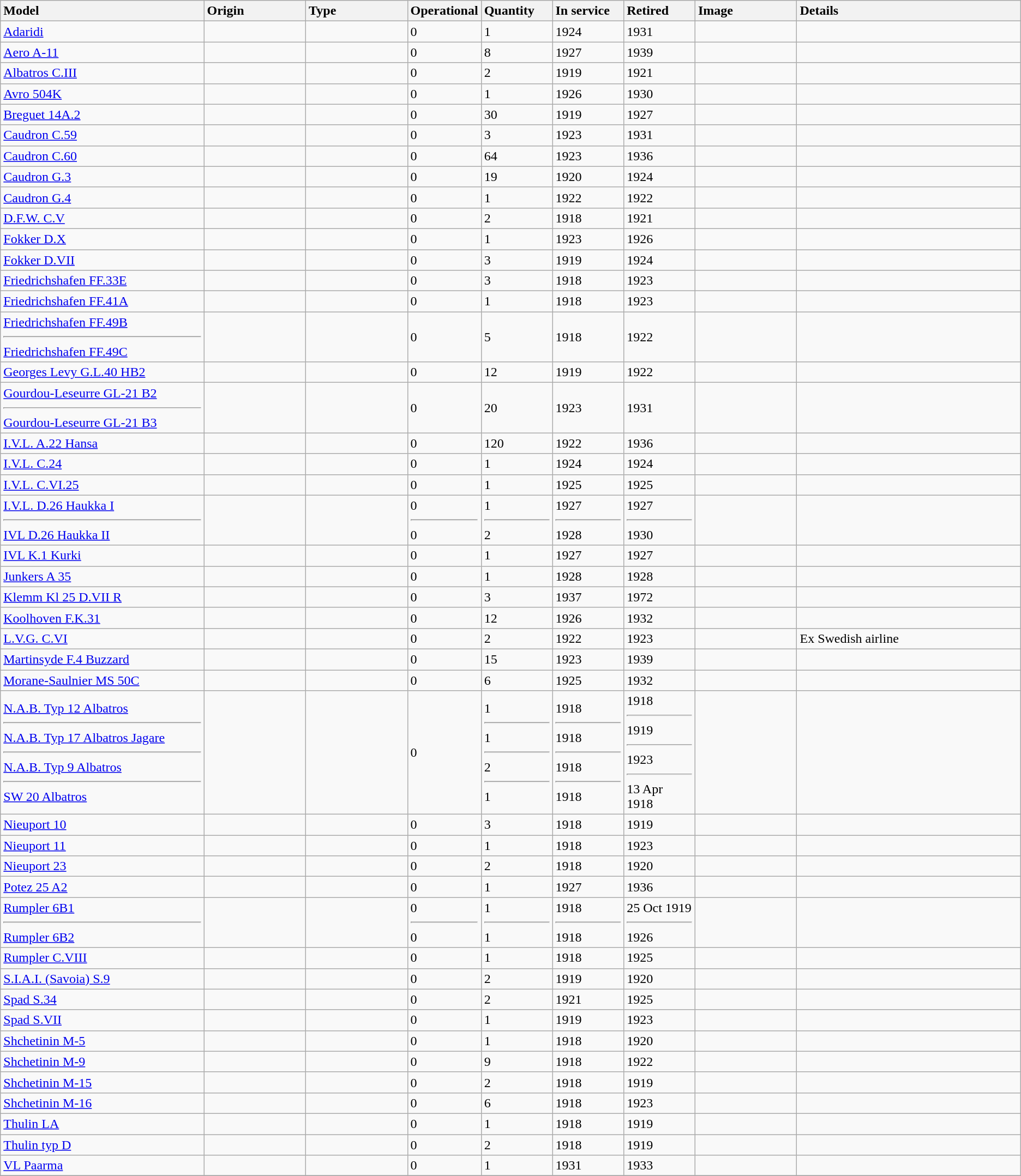<table class="wikitable sortable">
<tr>
<th style="text-align: left; width:20%;">Model</th>
<th style="text-align: left; width:10%;">Origin</th>
<th style="text-align: left; width:10%;">Type</th>
<th style="text-align: left; width:7%;">Operational</th>
<th style="text-align: left; width:7%;">Quantity</th>
<th style="text-align: left; width:7%;">In service</th>
<th style="text-align: left; width:7%;">Retired</th>
<th style="text-align: left; width:10%;">Image</th>
<th style="text-align: left; width:35%;">Details</th>
</tr>
<tr>
<td><a href='#'>Adaridi</a></td>
<td></td>
<td></td>
<td>0</td>
<td>1</td>
<td>1924</td>
<td>1931</td>
<td></td>
<td></td>
</tr>
<tr>
<td><a href='#'>Aero A-11</a></td>
<td></td>
<td></td>
<td>0</td>
<td>8</td>
<td>1927</td>
<td>1939</td>
<td></td>
<td></td>
</tr>
<tr>
<td><a href='#'>Albatros C.III</a></td>
<td></td>
<td></td>
<td>0</td>
<td>2</td>
<td>1919</td>
<td>1921</td>
<td></td>
<td></td>
</tr>
<tr>
<td><a href='#'>Avro 504K</a></td>
<td></td>
<td></td>
<td>0</td>
<td>1</td>
<td>1926</td>
<td>1930</td>
<td></td>
<td></td>
</tr>
<tr>
<td><a href='#'>Breguet 14A.2</a></td>
<td></td>
<td></td>
<td>0</td>
<td>30</td>
<td>1919</td>
<td>1927</td>
<td></td>
<td></td>
</tr>
<tr>
<td><a href='#'>Caudron C.59</a></td>
<td></td>
<td></td>
<td>0</td>
<td>3</td>
<td>1923</td>
<td>1931</td>
<td></td>
<td></td>
</tr>
<tr>
<td><a href='#'>Caudron C.60</a></td>
<td></td>
<td></td>
<td>0</td>
<td>64</td>
<td>1923</td>
<td>1936</td>
<td></td>
<td></td>
</tr>
<tr>
<td><a href='#'>Caudron G.3</a></td>
<td></td>
<td></td>
<td>0</td>
<td>19</td>
<td>1920</td>
<td>1924</td>
<td></td>
<td></td>
</tr>
<tr>
<td><a href='#'>Caudron G.4</a></td>
<td></td>
<td></td>
<td>0</td>
<td>1</td>
<td>1922</td>
<td>1922</td>
<td></td>
<td></td>
</tr>
<tr>
<td><a href='#'>D.F.W. C.V</a></td>
<td></td>
<td></td>
<td>0</td>
<td>2</td>
<td>1918</td>
<td>1921</td>
<td></td>
<td></td>
</tr>
<tr>
<td><a href='#'>Fokker D.X</a></td>
<td></td>
<td></td>
<td>0</td>
<td>1</td>
<td>1923</td>
<td>1926</td>
<td></td>
<td></td>
</tr>
<tr>
<td><a href='#'>Fokker D.VII</a></td>
<td></td>
<td></td>
<td>0</td>
<td>3</td>
<td>1919</td>
<td>1924</td>
<td></td>
<td></td>
</tr>
<tr>
<td><a href='#'>Friedrichshafen FF.33E</a></td>
<td></td>
<td></td>
<td>0</td>
<td>3</td>
<td>1918</td>
<td>1923</td>
<td></td>
<td></td>
</tr>
<tr>
<td><a href='#'>Friedrichshafen FF.41A</a></td>
<td></td>
<td></td>
<td>0</td>
<td>1</td>
<td>1918</td>
<td>1923</td>
<td></td>
<td></td>
</tr>
<tr>
<td><a href='#'>Friedrichshafen FF.49B</a><hr><a href='#'>Friedrichshafen FF.49C</a></td>
<td></td>
<td></td>
<td>0</td>
<td>5</td>
<td>1918</td>
<td>1922</td>
<td></td>
<td></td>
</tr>
<tr>
<td><a href='#'>Georges Levy G.L.40 HB2</a></td>
<td></td>
<td></td>
<td>0</td>
<td>12</td>
<td>1919</td>
<td>1922</td>
<td></td>
<td></td>
</tr>
<tr>
<td><a href='#'>Gourdou-Leseurre GL-21 B2</a><hr><a href='#'>Gourdou-Leseurre GL-21 B3</a></td>
<td></td>
<td></td>
<td>0</td>
<td>20</td>
<td>1923</td>
<td>1931</td>
<td></td>
<td></td>
</tr>
<tr>
<td><a href='#'>I.V.L. A.22 Hansa</a></td>
<td></td>
<td></td>
<td>0</td>
<td>120</td>
<td>1922</td>
<td>1936</td>
<td></td>
<td></td>
</tr>
<tr>
<td><a href='#'>I.V.L. C.24</a></td>
<td></td>
<td></td>
<td>0</td>
<td>1</td>
<td>1924</td>
<td>1924</td>
<td></td>
<td></td>
</tr>
<tr>
<td><a href='#'>I.V.L. C.VI.25</a></td>
<td></td>
<td></td>
<td>0</td>
<td>1</td>
<td>1925</td>
<td>1925</td>
<td></td>
<td></td>
</tr>
<tr>
<td><a href='#'>I.V.L. D.26 Haukka I</a><hr><a href='#'>IVL D.26 Haukka II</a></td>
<td></td>
<td></td>
<td>0<hr>0</td>
<td>1<hr>2</td>
<td>1927<hr>1928</td>
<td>1927<hr>1930</td>
<td></td>
<td></td>
</tr>
<tr>
<td><a href='#'>IVL K.1 Kurki</a></td>
<td></td>
<td></td>
<td>0</td>
<td>1</td>
<td>1927</td>
<td>1927</td>
<td></td>
<td></td>
</tr>
<tr>
<td><a href='#'>Junkers A 35</a></td>
<td></td>
<td></td>
<td>0</td>
<td>1</td>
<td>1928</td>
<td>1928</td>
<td></td>
<td></td>
</tr>
<tr>
<td><a href='#'>Klemm Kl 25 D.VII R</a></td>
<td></td>
<td></td>
<td>0</td>
<td>3</td>
<td>1937</td>
<td>1972</td>
<td></td>
<td></td>
</tr>
<tr>
<td><a href='#'>Koolhoven F.K.31</a></td>
<td></td>
<td></td>
<td>0</td>
<td>12</td>
<td>1926</td>
<td>1932</td>
<td></td>
<td></td>
</tr>
<tr>
<td><a href='#'>L.V.G. C.VI</a></td>
<td></td>
<td></td>
<td>0</td>
<td>2</td>
<td>1922</td>
<td>1923</td>
<td></td>
<td>Ex Swedish airline</td>
</tr>
<tr>
<td><a href='#'>Martinsyde F.4 Buzzard</a></td>
<td></td>
<td></td>
<td>0</td>
<td>15</td>
<td>1923</td>
<td>1939</td>
<td></td>
<td></td>
</tr>
<tr>
<td><a href='#'>Morane-Saulnier MS 50C</a></td>
<td></td>
<td></td>
<td>0</td>
<td>6</td>
<td>1925</td>
<td>1932</td>
<td></td>
<td></td>
</tr>
<tr>
<td><a href='#'>N.A.B. Typ 12 Albatros</a><hr><a href='#'>N.A.B. Typ 17 Albatros Jagare</a><hr><a href='#'>N.A.B. Typ 9 Albatros</a><hr><a href='#'>SW 20 Albatros</a></td>
<td></td>
<td></td>
<td>0</td>
<td>1<hr>1<hr>2<hr>1</td>
<td>1918<hr>1918<hr>1918<hr>1918</td>
<td>1918<hr>1919<hr>1923<hr>13 Apr 1918</td>
<td></td>
<td></td>
</tr>
<tr>
<td><a href='#'>Nieuport 10</a></td>
<td></td>
<td></td>
<td>0</td>
<td>3</td>
<td>1918</td>
<td>1919</td>
<td></td>
<td></td>
</tr>
<tr>
<td><a href='#'>Nieuport 11</a></td>
<td></td>
<td></td>
<td>0</td>
<td>1</td>
<td>1918</td>
<td>1923</td>
<td></td>
<td></td>
</tr>
<tr>
<td><a href='#'>Nieuport 23</a></td>
<td></td>
<td></td>
<td>0</td>
<td>2</td>
<td>1918</td>
<td>1920</td>
<td></td>
<td></td>
</tr>
<tr>
<td><a href='#'>Potez 25 A2</a></td>
<td></td>
<td></td>
<td>0</td>
<td>1</td>
<td>1927</td>
<td>1936</td>
<td></td>
<td></td>
</tr>
<tr>
<td><a href='#'>Rumpler 6B1</a><hr><a href='#'>Rumpler 6B2</a></td>
<td></td>
<td></td>
<td>0<hr>0</td>
<td>1<hr>1</td>
<td>1918<hr>1918</td>
<td>25 Oct 1919<hr>1926</td>
<td></td>
<td></td>
</tr>
<tr>
<td><a href='#'>Rumpler C.VIII</a></td>
<td></td>
<td></td>
<td>0</td>
<td>1</td>
<td>1918</td>
<td>1925</td>
<td></td>
<td></td>
</tr>
<tr>
<td><a href='#'>S.I.A.I. (Savoia) S.9</a></td>
<td></td>
<td></td>
<td>0</td>
<td>2</td>
<td>1919</td>
<td>1920</td>
<td></td>
<td></td>
</tr>
<tr>
<td><a href='#'>Spad S.34</a></td>
<td></td>
<td></td>
<td>0</td>
<td>2</td>
<td>1921</td>
<td>1925</td>
<td></td>
<td></td>
</tr>
<tr>
<td><a href='#'>Spad S.VII</a></td>
<td></td>
<td></td>
<td>0</td>
<td>1</td>
<td>1919</td>
<td>1923</td>
<td></td>
<td></td>
</tr>
<tr>
<td><a href='#'>Shchetinin M-5</a></td>
<td></td>
<td></td>
<td>0</td>
<td>1</td>
<td>1918</td>
<td>1920</td>
<td></td>
<td></td>
</tr>
<tr>
<td><a href='#'>Shchetinin M-9</a></td>
<td></td>
<td></td>
<td>0</td>
<td>9</td>
<td>1918</td>
<td>1922</td>
<td></td>
<td></td>
</tr>
<tr>
<td><a href='#'>Shchetinin M-15</a></td>
<td></td>
<td></td>
<td>0</td>
<td>2</td>
<td>1918</td>
<td>1919</td>
<td></td>
<td></td>
</tr>
<tr>
<td><a href='#'>Shchetinin M-16</a></td>
<td></td>
<td></td>
<td>0</td>
<td>6</td>
<td>1918</td>
<td>1923</td>
<td></td>
<td></td>
</tr>
<tr>
<td><a href='#'>Thulin LA</a></td>
<td></td>
<td></td>
<td>0</td>
<td>1</td>
<td>1918</td>
<td>1919</td>
<td></td>
<td></td>
</tr>
<tr>
<td><a href='#'>Thulin typ D</a></td>
<td></td>
<td></td>
<td>0</td>
<td>2</td>
<td>1918</td>
<td>1919</td>
<td></td>
<td></td>
</tr>
<tr>
<td><a href='#'>VL Paarma</a></td>
<td></td>
<td></td>
<td>0</td>
<td>1</td>
<td>1931</td>
<td>1933</td>
<td></td>
<td></td>
</tr>
<tr>
</tr>
</table>
